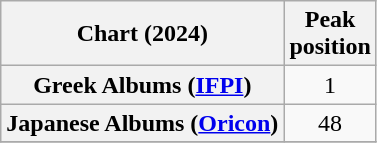<table class="wikitable sortable plainrowheaders" style="text-align:center">
<tr>
<th scope="col">Chart (2024)</th>
<th scope="col">Peak<br> position</th>
</tr>
<tr>
<th scope="row">Greek Albums (<a href='#'>IFPI</a>)</th>
<td>1</td>
</tr>
<tr>
<th scope="row">Japanese Albums (<a href='#'>Oricon</a>)</th>
<td>48</td>
</tr>
<tr>
</tr>
</table>
